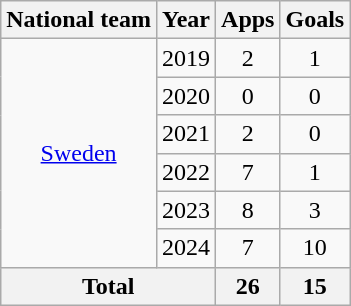<table class="wikitable" style="text-align:center">
<tr>
<th>National team</th>
<th>Year</th>
<th>Apps</th>
<th>Goals</th>
</tr>
<tr>
<td rowspan="6"><a href='#'>Sweden</a></td>
<td>2019</td>
<td>2</td>
<td>1</td>
</tr>
<tr>
<td>2020</td>
<td>0</td>
<td>0</td>
</tr>
<tr>
<td>2021</td>
<td>2</td>
<td>0</td>
</tr>
<tr>
<td>2022</td>
<td>7</td>
<td>1</td>
</tr>
<tr>
<td>2023</td>
<td>8</td>
<td>3</td>
</tr>
<tr>
<td>2024</td>
<td>7</td>
<td>10</td>
</tr>
<tr>
<th colspan="2">Total</th>
<th>26</th>
<th>15</th>
</tr>
</table>
